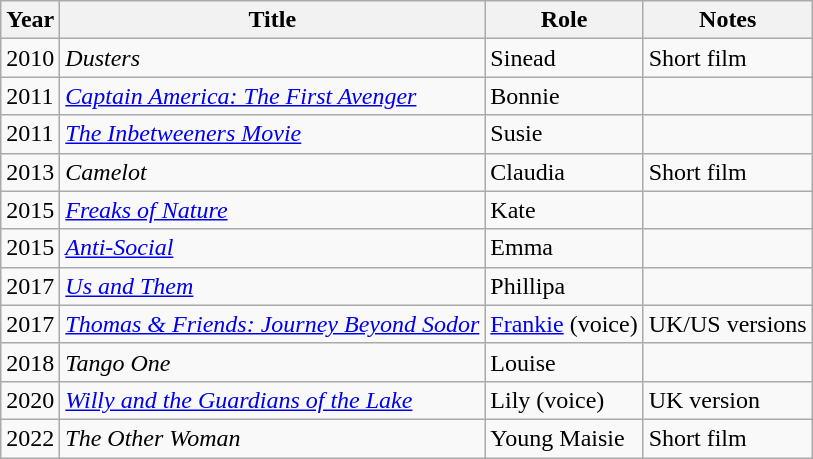<table class="wikitable sortable">
<tr>
<th>Year</th>
<th>Title</th>
<th>Role</th>
<th>Notes</th>
</tr>
<tr>
<td>2010</td>
<td><em>Dusters</em></td>
<td>Sinead</td>
<td>Short film</td>
</tr>
<tr>
<td>2011</td>
<td><em><a href='#'>Captain America: The First Avenger</a></em></td>
<td>Bonnie</td>
<td></td>
</tr>
<tr>
<td>2011</td>
<td><em><a href='#'>The Inbetweeners Movie</a></em></td>
<td>Susie</td>
<td></td>
</tr>
<tr>
<td>2013</td>
<td><em>Camelot</em></td>
<td>Claudia</td>
<td>Short film</td>
</tr>
<tr>
<td>2015</td>
<td><em><a href='#'>Freaks of Nature</a></em></td>
<td>Kate</td>
<td></td>
</tr>
<tr>
<td>2015</td>
<td><em><a href='#'>Anti-Social</a></em></td>
<td>Emma</td>
<td></td>
</tr>
<tr>
<td>2017</td>
<td><em><a href='#'>Us and Them</a></em></td>
<td>Phillipa</td>
<td></td>
</tr>
<tr>
<td>2017</td>
<td><em><a href='#'>Thomas & Friends: Journey Beyond Sodor</a></em></td>
<td><a href='#'>Frankie</a> (voice)</td>
<td>UK/US versions</td>
</tr>
<tr>
<td>2018</td>
<td><em>Tango One</em></td>
<td>Louise</td>
<td></td>
</tr>
<tr>
<td>2020</td>
<td><em><a href='#'>Willy and the Guardians of the Lake</a></em></td>
<td>Lily (voice)</td>
<td>UK version</td>
</tr>
<tr>
<td>2022</td>
<td><em>The Other Woman</em></td>
<td>Young Maisie</td>
<td>Short film</td>
</tr>
</table>
